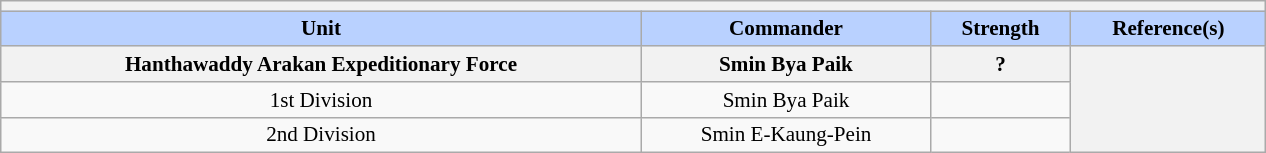<table class="wikitable collapsible" style="min-width:60em; margin:0.3em auto; font-size:88%;">
<tr>
<th colspan=5></th>
</tr>
<tr>
<th style="background-color:#B9D1FF">Unit</th>
<th style="background-color:#B9D1FF">Commander</th>
<th style="background-color:#B9D1FF">Strength</th>
<th style="background-color:#B9D1FF">Reference(s)</th>
</tr>
<tr>
<th colspan="1">Hanthawaddy Arakan Expeditionary Force</th>
<th colspan="1">Smin Bya Paik</th>
<th colspan="1">?</th>
<th rowspan="3"></th>
</tr>
<tr>
<td align="center">1st Division</td>
<td align="center">Smin Bya Paik</td>
<td align="center"></td>
</tr>
<tr>
<td align="center">2nd Division</td>
<td align="center">Smin E-Kaung-Pein</td>
<td align="center"></td>
</tr>
</table>
